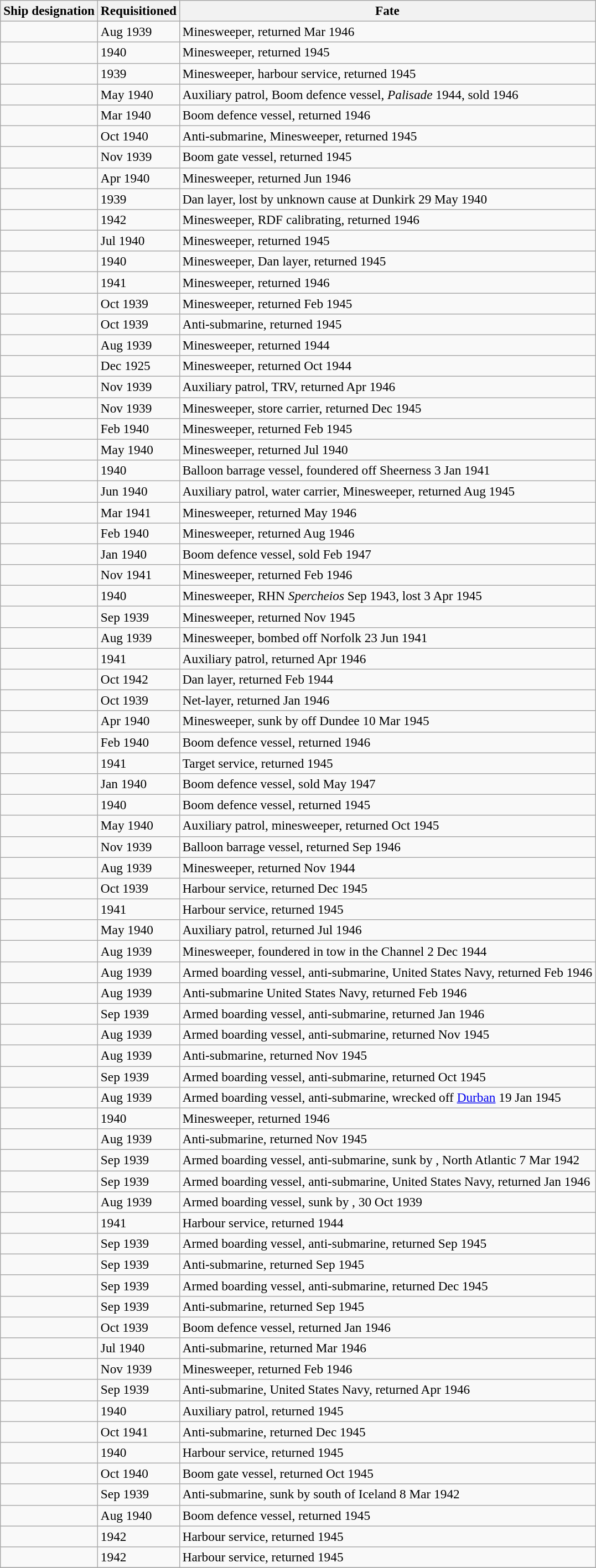<table class="wikitable" style="font-size:97%;">
<tr>
<th>Ship designation</th>
<th>Requisitioned</th>
<th>Fate</th>
</tr>
<tr>
<td></td>
<td>Aug 1939</td>
<td>Minesweeper, returned Mar 1946</td>
</tr>
<tr>
<td></td>
<td>1940</td>
<td>Minesweeper, returned 1945</td>
</tr>
<tr>
<td></td>
<td>1939</td>
<td>Minesweeper, harbour service, returned 1945</td>
</tr>
<tr>
<td></td>
<td>May 1940</td>
<td>Auxiliary patrol, Boom defence vessel, <em>Palisade</em> 1944, sold 1946</td>
</tr>
<tr>
<td></td>
<td>Mar 1940</td>
<td>Boom defence vessel, returned 1946</td>
</tr>
<tr>
<td></td>
<td>Oct 1940</td>
<td>Anti-submarine, Minesweeper, returned 1945</td>
</tr>
<tr>
<td></td>
<td>Nov 1939</td>
<td>Boom gate vessel, returned 1945</td>
</tr>
<tr>
<td></td>
<td>Apr 1940</td>
<td>Minesweeper, returned Jun 1946</td>
</tr>
<tr>
<td></td>
<td>1939</td>
<td>Dan layer, lost by unknown cause at Dunkirk 29 May 1940</td>
</tr>
<tr>
<td></td>
<td>1942</td>
<td>Minesweeper, RDF calibrating, returned 1946</td>
</tr>
<tr>
<td></td>
<td>Jul 1940</td>
<td>Minesweeper, returned 1945</td>
</tr>
<tr>
<td></td>
<td>1940</td>
<td>Minesweeper, Dan layer, returned 1945</td>
</tr>
<tr>
<td></td>
<td>1941</td>
<td>Minesweeper, returned 1946</td>
</tr>
<tr>
<td></td>
<td>Oct 1939</td>
<td>Minesweeper, returned Feb 1945</td>
</tr>
<tr>
<td></td>
<td>Oct 1939</td>
<td>Anti-submarine, returned 1945</td>
</tr>
<tr>
<td></td>
<td>Aug 1939</td>
<td>Minesweeper, returned 1944</td>
</tr>
<tr>
<td></td>
<td>Dec 1925</td>
<td>Minesweeper, returned Oct 1944</td>
</tr>
<tr>
<td></td>
<td>Nov 1939</td>
<td>Auxiliary patrol, TRV, returned Apr 1946</td>
</tr>
<tr>
<td></td>
<td>Nov 1939</td>
<td>Minesweeper, store carrier, returned Dec 1945</td>
</tr>
<tr>
<td></td>
<td>Feb 1940</td>
<td>Minesweeper, returned Feb 1945</td>
</tr>
<tr>
<td></td>
<td>May 1940</td>
<td>Minesweeper, returned Jul 1940</td>
</tr>
<tr>
<td></td>
<td>1940</td>
<td>Balloon barrage vessel, foundered off Sheerness 3 Jan 1941</td>
</tr>
<tr>
<td></td>
<td>Jun 1940</td>
<td>Auxiliary patrol, water carrier, Minesweeper, returned Aug 1945</td>
</tr>
<tr>
<td></td>
<td>Mar 1941</td>
<td>Minesweeper, returned May 1946</td>
</tr>
<tr>
<td></td>
<td>Feb 1940</td>
<td>Minesweeper, returned Aug 1946</td>
</tr>
<tr>
<td></td>
<td>Jan 1940</td>
<td>Boom defence vessel, sold Feb 1947</td>
</tr>
<tr>
<td></td>
<td>Nov 1941</td>
<td>Minesweeper, returned Feb 1946</td>
</tr>
<tr>
<td></td>
<td>1940</td>
<td>Minesweeper, RHN <em>Spercheios</em> Sep 1943, lost 3 Apr 1945</td>
</tr>
<tr>
<td></td>
<td>Sep 1939</td>
<td>Minesweeper, returned Nov 1945</td>
</tr>
<tr>
<td></td>
<td>Aug 1939</td>
<td>Minesweeper, bombed off Norfolk 23 Jun 1941</td>
</tr>
<tr>
<td></td>
<td>1941</td>
<td>Auxiliary patrol, returned Apr 1946</td>
</tr>
<tr>
<td></td>
<td>Oct 1942</td>
<td>Dan layer, returned Feb 1944</td>
</tr>
<tr>
<td></td>
<td>Oct 1939</td>
<td>Net-layer, returned Jan 1946</td>
</tr>
<tr>
<td></td>
<td>Apr 1940</td>
<td>Minesweeper, sunk by  off Dundee 10 Mar 1945</td>
</tr>
<tr>
<td></td>
<td>Feb 1940</td>
<td>Boom defence vessel, returned 1946</td>
</tr>
<tr>
<td></td>
<td>1941</td>
<td>Target service, returned 1945</td>
</tr>
<tr>
<td></td>
<td>Jan 1940</td>
<td>Boom defence vessel, sold May 1947</td>
</tr>
<tr>
<td></td>
<td>1940</td>
<td>Boom defence vessel, returned 1945</td>
</tr>
<tr>
<td></td>
<td>May 1940</td>
<td>Auxiliary patrol, minesweeper, returned Oct 1945</td>
</tr>
<tr>
<td></td>
<td>Nov 1939</td>
<td>Balloon barrage vessel, returned Sep 1946</td>
</tr>
<tr>
<td></td>
<td>Aug 1939</td>
<td>Minesweeper, returned Nov 1944</td>
</tr>
<tr>
<td></td>
<td>Oct 1939</td>
<td>Harbour service, returned Dec 1945</td>
</tr>
<tr>
<td></td>
<td>1941</td>
<td>Harbour service, returned 1945</td>
</tr>
<tr>
<td></td>
<td>May 1940</td>
<td>Auxiliary patrol, returned Jul 1946</td>
</tr>
<tr>
<td></td>
<td>Aug 1939</td>
<td>Minesweeper, foundered in tow in the Channel 2 Dec 1944</td>
</tr>
<tr>
<td></td>
<td>Aug 1939</td>
<td>Armed boarding vessel, anti-submarine, United States Navy, returned Feb 1946</td>
</tr>
<tr>
<td></td>
<td>Aug 1939</td>
<td>Anti-submarine United States Navy, returned Feb 1946</td>
</tr>
<tr>
<td></td>
<td>Sep 1939</td>
<td>Armed boarding vessel, anti-submarine, returned Jan 1946</td>
</tr>
<tr>
<td></td>
<td>Aug 1939</td>
<td>Armed boarding vessel, anti-submarine, returned Nov 1945</td>
</tr>
<tr>
<td></td>
<td>Aug 1939</td>
<td>Anti-submarine, returned Nov 1945</td>
</tr>
<tr>
<td></td>
<td>Sep 1939</td>
<td>Armed boarding vessel, anti-submarine, returned Oct 1945</td>
</tr>
<tr>
<td></td>
<td>Aug 1939</td>
<td>Armed boarding vessel, anti-submarine, wrecked off <a href='#'>Durban</a> 19 Jan 1945</td>
</tr>
<tr>
<td></td>
<td>1940</td>
<td>Minesweeper, returned 1946</td>
</tr>
<tr>
<td></td>
<td>Aug 1939</td>
<td>Anti-submarine, returned Nov 1945</td>
</tr>
<tr>
<td></td>
<td>Sep 1939</td>
<td>Armed boarding vessel, anti-submarine, sunk by , North Atlantic 7 Mar 1942</td>
</tr>
<tr>
<td></td>
<td>Sep 1939</td>
<td>Armed boarding vessel, anti-submarine, United States Navy, returned Jan 1946</td>
</tr>
<tr>
<td></td>
<td>Aug 1939</td>
<td>Armed boarding vessel, sunk by , 30 Oct 1939</td>
</tr>
<tr>
<td></td>
<td>1941</td>
<td>Harbour service, returned 1944</td>
</tr>
<tr>
<td></td>
<td>Sep 1939</td>
<td>Armed boarding vessel, anti-submarine, returned Sep 1945</td>
</tr>
<tr>
<td></td>
<td>Sep 1939</td>
<td>Anti-submarine, returned Sep 1945</td>
</tr>
<tr>
<td></td>
<td>Sep 1939</td>
<td>Armed boarding vessel, anti-submarine, returned Dec 1945</td>
</tr>
<tr>
<td></td>
<td>Sep 1939</td>
<td>Anti-submarine, returned Sep 1945</td>
</tr>
<tr>
<td></td>
<td>Oct 1939</td>
<td>Boom defence vessel, returned Jan 1946</td>
</tr>
<tr>
<td></td>
<td>Jul 1940</td>
<td>Anti-submarine, returned Mar 1946</td>
</tr>
<tr>
<td></td>
<td>Nov 1939</td>
<td>Minesweeper, returned Feb 1946</td>
</tr>
<tr>
<td></td>
<td>Sep 1939</td>
<td>Anti-submarine, United States Navy, returned Apr 1946</td>
</tr>
<tr>
<td></td>
<td>1940</td>
<td>Auxiliary patrol, returned 1945</td>
</tr>
<tr>
<td></td>
<td>Oct 1941</td>
<td>Anti-submarine, returned Dec 1945</td>
</tr>
<tr>
<td></td>
<td>1940</td>
<td>Harbour service, returned 1945</td>
</tr>
<tr>
<td></td>
<td>Oct 1940</td>
<td>Boom gate vessel, returned Oct 1945</td>
</tr>
<tr>
<td></td>
<td>Sep 1939</td>
<td>Anti-submarine, sunk by  south of Iceland 8 Mar 1942</td>
</tr>
<tr>
<td></td>
<td>Aug 1940</td>
<td>Boom defence vessel, returned 1945</td>
</tr>
<tr>
<td></td>
<td>1942</td>
<td>Harbour service, returned 1945</td>
</tr>
<tr>
<td></td>
<td>1942</td>
<td>Harbour service, returned 1945</td>
</tr>
<tr>
</tr>
</table>
